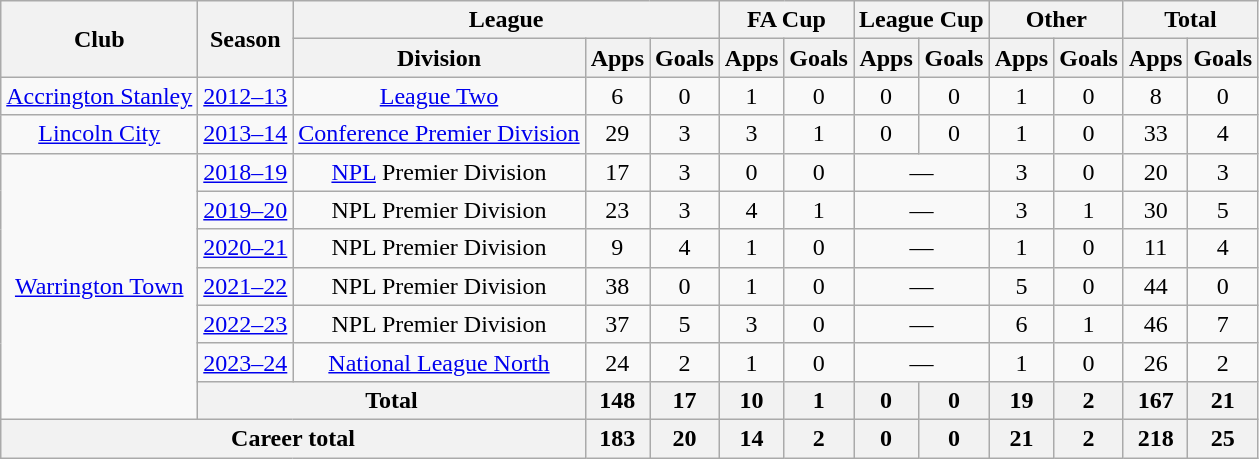<table class="wikitable" style="text-align: center;">
<tr>
<th rowspan="2">Club</th>
<th rowspan="2">Season</th>
<th colspan="3">League</th>
<th colspan="2">FA Cup</th>
<th colspan="2">League Cup</th>
<th colspan="2">Other</th>
<th colspan="2">Total</th>
</tr>
<tr>
<th>Division</th>
<th>Apps</th>
<th>Goals</th>
<th>Apps</th>
<th>Goals</th>
<th>Apps</th>
<th>Goals</th>
<th>Apps</th>
<th>Goals</th>
<th>Apps</th>
<th>Goals</th>
</tr>
<tr>
<td valign="center"><a href='#'>Accrington Stanley</a></td>
<td><a href='#'>2012–13</a></td>
<td><a href='#'>League Two</a></td>
<td>6</td>
<td>0</td>
<td>1</td>
<td>0</td>
<td>0</td>
<td>0</td>
<td>1</td>
<td>0</td>
<td>8</td>
<td>0</td>
</tr>
<tr>
<td valign="center"><a href='#'>Lincoln City</a></td>
<td><a href='#'>2013–14</a></td>
<td><a href='#'>Conference Premier Division</a></td>
<td>29</td>
<td>3</td>
<td>3</td>
<td>1</td>
<td>0</td>
<td>0</td>
<td>1</td>
<td>0</td>
<td>33</td>
<td>4</td>
</tr>
<tr>
<td rowspan="7"><a href='#'>Warrington Town</a></td>
<td><a href='#'>2018–19</a></td>
<td><a href='#'>NPL</a> Premier Division</td>
<td>17</td>
<td>3</td>
<td>0</td>
<td>0</td>
<td colspan="2">—</td>
<td>3</td>
<td>0</td>
<td>20</td>
<td>3</td>
</tr>
<tr>
<td><a href='#'>2019–20</a></td>
<td>NPL Premier Division</td>
<td>23</td>
<td>3</td>
<td>4</td>
<td>1</td>
<td colspan="2">—</td>
<td>3</td>
<td>1</td>
<td>30</td>
<td>5</td>
</tr>
<tr>
<td><a href='#'>2020–21</a></td>
<td>NPL Premier Division</td>
<td>9</td>
<td>4</td>
<td>1</td>
<td>0</td>
<td colspan="2">—</td>
<td>1</td>
<td>0</td>
<td>11</td>
<td>4</td>
</tr>
<tr>
<td><a href='#'>2021–22</a></td>
<td>NPL Premier Division</td>
<td>38</td>
<td>0</td>
<td>1</td>
<td>0</td>
<td colspan="2">—</td>
<td>5</td>
<td>0</td>
<td>44</td>
<td>0</td>
</tr>
<tr>
<td><a href='#'>2022–23</a></td>
<td>NPL Premier Division</td>
<td>37</td>
<td>5</td>
<td>3</td>
<td>0</td>
<td colspan="2">—</td>
<td>6</td>
<td>1</td>
<td>46</td>
<td>7</td>
</tr>
<tr>
<td><a href='#'>2023–24</a></td>
<td><a href='#'>National League North</a></td>
<td>24</td>
<td>2</td>
<td>1</td>
<td>0</td>
<td colspan="2">—</td>
<td>1</td>
<td>0</td>
<td>26</td>
<td>2</td>
</tr>
<tr>
<th colspan="2">Total</th>
<th>148</th>
<th>17</th>
<th>10</th>
<th>1</th>
<th>0</th>
<th>0</th>
<th>19</th>
<th>2</th>
<th>167</th>
<th>21</th>
</tr>
<tr>
<th colspan="3">Career total</th>
<th>183</th>
<th>20</th>
<th>14</th>
<th>2</th>
<th>0</th>
<th>0</th>
<th>21</th>
<th>2</th>
<th>218</th>
<th>25</th>
</tr>
</table>
